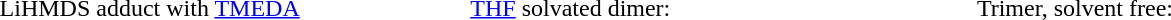<table align="center" border="0" width="810">
<tr>
<td colspan="5" align="right"></td>
</tr>
<tr>
<td width="250" align="center"><br>LiHMDS adduct with <a href='#'>TMEDA</a></td>
<td width="30"></td>
<td width="250" align="center"><br><a href='#'>THF</a> solvated dimer: </td>
<td width="30"></td>
<td width="250" align="right"><br>Trimer, solvent free: </td>
</tr>
</table>
